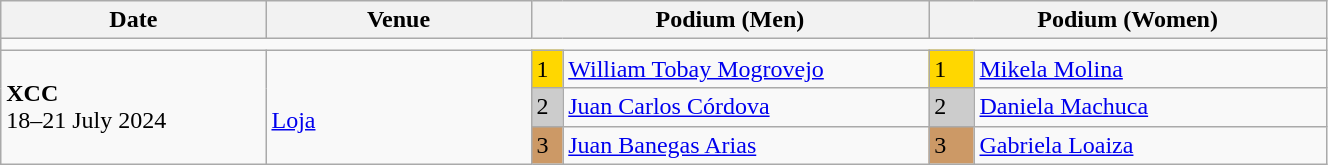<table class="wikitable" width=70%>
<tr>
<th>Date</th>
<th width=20%>Venue</th>
<th colspan=2 width=30%>Podium (Men)</th>
<th colspan=2 width=30%>Podium (Women)</th>
</tr>
<tr>
<td colspan=6></td>
</tr>
<tr>
<td rowspan=3><strong>XCC</strong> <br> 18–21 July 2024</td>
<td rowspan=3><br><a href='#'>Loja</a></td>
<td bgcolor=FFD700>1</td>
<td><a href='#'>William Tobay Mogrovejo</a></td>
<td bgcolor=FFD700>1</td>
<td><a href='#'>Mikela Molina</a></td>
</tr>
<tr>
<td bgcolor=CCCCCC>2</td>
<td><a href='#'>Juan Carlos Córdova</a></td>
<td bgcolor=CCCCCC>2</td>
<td><a href='#'>Daniela Machuca</a></td>
</tr>
<tr>
<td bgcolor=CC9966>3</td>
<td><a href='#'>Juan Banegas Arias</a></td>
<td bgcolor=CC9966>3</td>
<td><a href='#'>Gabriela Loaiza</a></td>
</tr>
</table>
